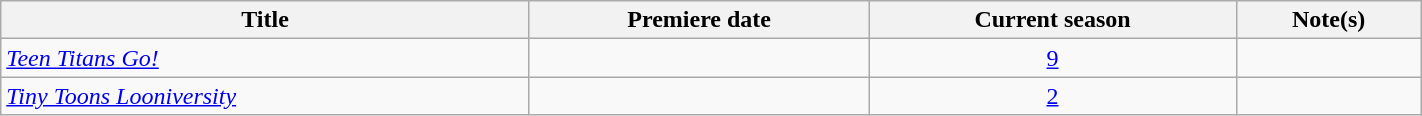<table class="wikitable plainrowheaders sortable" style="width:75%;text-align:center;">
<tr>
<th>Title</th>
<th>Premiere date</th>
<th>Current season</th>
<th>Note(s)</th>
</tr>
<tr>
<td scope="row" style="text-align:left;"><em><a href='#'>Teen Titans Go!</a></em></td>
<td></td>
<td><a href='#'>9</a></td>
<td></td>
</tr>
<tr>
<td scope="row" style="text-align:left;"><em><a href='#'>Tiny Toons Looniversity</a></em></td>
<td></td>
<td><a href='#'>2</a></td>
<td></td>
</tr>
</table>
